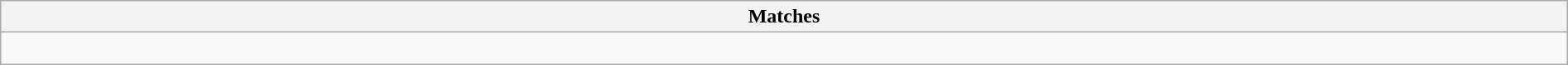<table class="wikitable collapsible collapsed" style="width:100%;">
<tr>
<th>Matches</th>
</tr>
<tr>
<td><br></td>
</tr>
</table>
